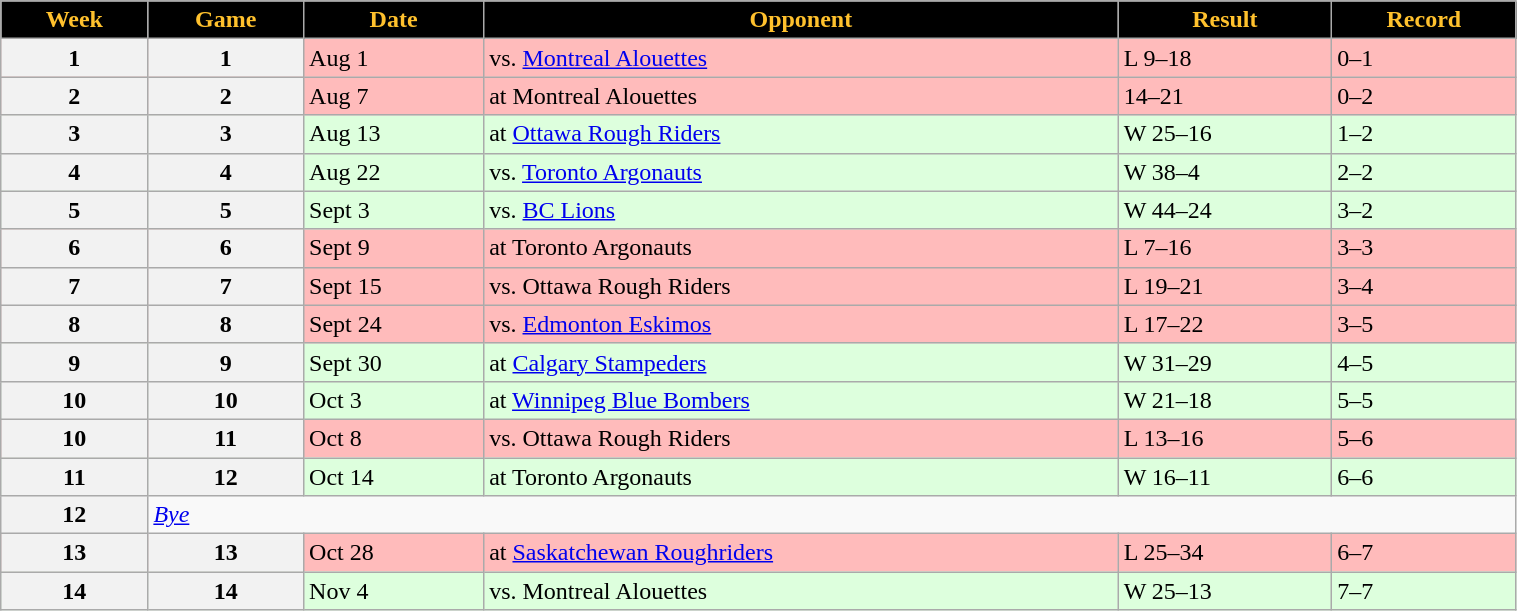<table class="wikitable" width="80%">
<tr align="center"  style="background:black;color:#FFC12D;">
<td><strong>Week</strong></td>
<td><strong>Game</strong></td>
<td><strong>Date</strong></td>
<td><strong>Opponent</strong></td>
<td><strong>Result</strong></td>
<td><strong>Record</strong></td>
</tr>
<tr style="background:#ffbbbb">
<th>1</th>
<th>1</th>
<td>Aug 1</td>
<td>vs. <a href='#'>Montreal Alouettes</a></td>
<td>L 9–18</td>
<td>0–1</td>
</tr>
<tr style="background:#ffbbbb">
<th>2</th>
<th>2</th>
<td>Aug 7</td>
<td>at Montreal Alouettes</td>
<td>14–21</td>
<td>0–2</td>
</tr>
<tr style="background:#ddffdd">
<th>3</th>
<th>3</th>
<td>Aug 13</td>
<td>at <a href='#'>Ottawa Rough Riders</a></td>
<td>W 25–16</td>
<td>1–2</td>
</tr>
<tr style="background:#ddffdd">
<th>4</th>
<th>4</th>
<td>Aug 22</td>
<td>vs. <a href='#'>Toronto Argonauts</a></td>
<td>W 38–4</td>
<td>2–2</td>
</tr>
<tr style="background:#ddffdd">
<th>5</th>
<th>5</th>
<td>Sept 3</td>
<td>vs. <a href='#'>BC Lions</a></td>
<td>W 44–24</td>
<td>3–2</td>
</tr>
<tr style="background:#ffbbbb">
<th>6</th>
<th>6</th>
<td>Sept 9</td>
<td>at Toronto Argonauts</td>
<td>L 7–16</td>
<td>3–3</td>
</tr>
<tr style="background:#ffbbbb">
<th>7</th>
<th>7</th>
<td>Sept 15</td>
<td>vs. Ottawa Rough Riders</td>
<td>L 19–21</td>
<td>3–4</td>
</tr>
<tr style="background:#ffbbbb">
<th>8</th>
<th>8</th>
<td>Sept 24</td>
<td>vs. <a href='#'>Edmonton Eskimos</a></td>
<td>L 17–22</td>
<td>3–5</td>
</tr>
<tr style="background:#ddffdd">
<th>9</th>
<th>9</th>
<td>Sept 30</td>
<td>at <a href='#'>Calgary Stampeders</a></td>
<td>W 31–29</td>
<td>4–5</td>
</tr>
<tr style="background:#ddffdd">
<th>10</th>
<th>10</th>
<td>Oct 3</td>
<td>at <a href='#'>Winnipeg Blue Bombers</a></td>
<td>W 21–18</td>
<td>5–5</td>
</tr>
<tr style="background:#ffbbbb">
<th>10</th>
<th>11</th>
<td>Oct 8</td>
<td>vs. Ottawa Rough Riders</td>
<td>L 13–16</td>
<td>5–6</td>
</tr>
<tr style="background:#ddffdd">
<th>11</th>
<th>12</th>
<td>Oct 14</td>
<td>at Toronto Argonauts</td>
<td>W 16–11</td>
<td>6–6</td>
</tr>
<tr>
<th>12</th>
<td colspan=7><em><a href='#'>Bye</a></em></td>
</tr>
<tr style="background:#ffbbbb">
<th>13</th>
<th>13</th>
<td>Oct 28</td>
<td>at <a href='#'>Saskatchewan Roughriders</a></td>
<td>L 25–34</td>
<td>6–7</td>
</tr>
<tr style="background:#ddffdd">
<th>14</th>
<th>14</th>
<td>Nov 4</td>
<td>vs. Montreal Alouettes</td>
<td>W 25–13</td>
<td>7–7</td>
</tr>
</table>
